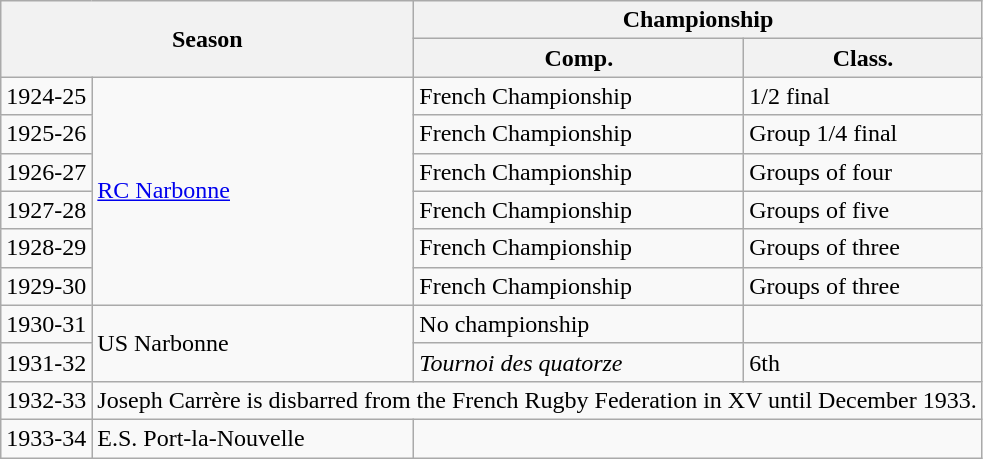<table class="wikitable">
<tr>
<th colspan="2" rowspan="2">Season</th>
<th colspan="2">Championship</th>
</tr>
<tr>
<th><abbr>Comp.</abbr></th>
<th><abbr>Class.</abbr></th>
</tr>
<tr>
<td>1924-25</td>
<td rowspan="6"><a href='#'>RC Narbonne</a></td>
<td>French Championship</td>
<td>1/2 final</td>
</tr>
<tr>
<td>1925-26</td>
<td>French Championship</td>
<td>Group 1/4 final</td>
</tr>
<tr>
<td>1926-27</td>
<td>French Championship</td>
<td>Groups of four</td>
</tr>
<tr>
<td>1927-28</td>
<td>French Championship</td>
<td>Groups of five</td>
</tr>
<tr>
<td>1928-29</td>
<td>French Championship</td>
<td>Groups of three</td>
</tr>
<tr>
<td>1929-30</td>
<td>French Championship</td>
<td>Groups of three</td>
</tr>
<tr>
<td>1930-31</td>
<td rowspan="2">US Narbonne</td>
<td>No championship</td>
<td></td>
</tr>
<tr>
<td>1931-32</td>
<td><em>Tournoi des quatorze</em></td>
<td><abbr>6th</abbr></td>
</tr>
<tr>
<td>1932-33</td>
<td colspan="3">Joseph Carrère is disbarred from the French Rugby Federation in XV until December 1933.</td>
</tr>
<tr>
<td>1933-34</td>
<td>E.S. Port-la-Nouvelle</td>
<td colspan="2"></td>
</tr>
</table>
